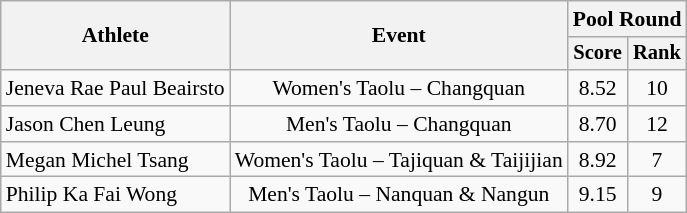<table class="wikitable" style="font-size:90%">
<tr>
<th rowspan=2>Athlete</th>
<th rowspan=2>Event</th>
<th colspan=2>Pool Round</th>
</tr>
<tr style="font-size: 95%">
<th>Score</th>
<th>Rank</th>
</tr>
<tr align=center>
<td align=left>Jeneva Rae Paul Beairsto</td>
<td>Women's Taolu – Changquan</td>
<td>8.52</td>
<td>10</td>
</tr>
<tr align=center>
<td align=left>Jason Chen Leung</td>
<td>Men's Taolu – Changquan</td>
<td>8.70</td>
<td>12</td>
</tr>
<tr align=center>
<td align=left>Megan Michel Tsang</td>
<td>Women's Taolu – Tajiquan & Taijijian</td>
<td>8.92</td>
<td>7</td>
</tr>
<tr align=center>
<td align=left>Philip Ka Fai Wong</td>
<td>Men's Taolu – Nanquan & Nangun</td>
<td>9.15</td>
<td>9</td>
</tr>
</table>
